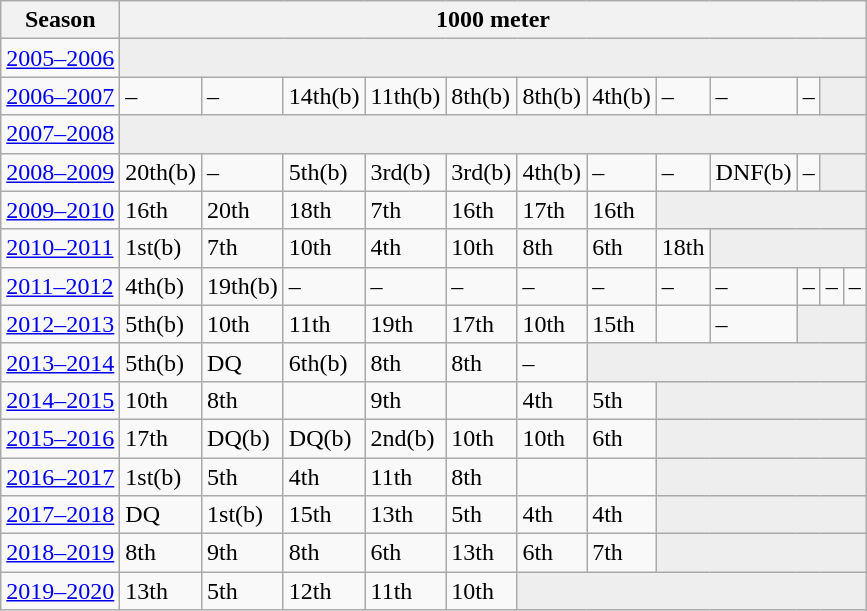<table class="wikitable" style="display: inline-table;">
<tr>
<th>Season</th>
<th colspan="12">1000 meter</th>
</tr>
<tr>
<td><a href='#'>2005–2006</a></td>
<td colspan="12" bgcolor=#EEEEEE></td>
</tr>
<tr>
<td><a href='#'>2006–2007</a></td>
<td>–</td>
<td>–</td>
<td>14th(b)</td>
<td>11th(b)</td>
<td>8th(b)</td>
<td>8th(b)</td>
<td>4th(b)</td>
<td>–</td>
<td>–</td>
<td>–</td>
<td colspan="12" bgcolor=#EEEEEE></td>
</tr>
<tr>
<td><a href='#'>2007–2008</a></td>
<td colspan="12" bgcolor=#EEEEEE></td>
</tr>
<tr>
<td><a href='#'>2008–2009</a></td>
<td>20th(b)</td>
<td>–</td>
<td>5th(b)</td>
<td>3rd(b)</td>
<td>3rd(b)</td>
<td>4th(b)</td>
<td>–</td>
<td>–</td>
<td>DNF(b)</td>
<td>–</td>
<td colspan="12" bgcolor=#EEEEEE></td>
</tr>
<tr>
<td><a href='#'>2009–2010</a></td>
<td>16th</td>
<td>20th</td>
<td>18th</td>
<td>7th</td>
<td>16th</td>
<td>17th</td>
<td>16th</td>
<td colspan="10" bgcolor=#EEEEEE></td>
</tr>
<tr>
<td><a href='#'>2010–2011</a></td>
<td>1st(b)</td>
<td>7th</td>
<td>10th</td>
<td>4th</td>
<td>10th</td>
<td>8th</td>
<td>6th</td>
<td>18th</td>
<td colspan="10" bgcolor=#EEEEEE></td>
</tr>
<tr>
<td><a href='#'>2011–2012</a></td>
<td>4th(b)</td>
<td>19th(b)</td>
<td>–</td>
<td>–</td>
<td>–</td>
<td>–</td>
<td>–</td>
<td>–</td>
<td>–</td>
<td>–</td>
<td>–</td>
<td>–</td>
</tr>
<tr>
<td><a href='#'>2012–2013</a></td>
<td>5th(b)</td>
<td>10th</td>
<td>11th</td>
<td>19th</td>
<td>17th</td>
<td>10th</td>
<td>15th</td>
<td></td>
<td>–</td>
<td colspan="12" bgcolor=#EEEEEE></td>
</tr>
<tr>
<td><a href='#'>2013–2014</a></td>
<td>5th(b)</td>
<td>DQ</td>
<td>6th(b)</td>
<td>8th</td>
<td>8th</td>
<td>–</td>
<td colspan="12" bgcolor=#EEEEEE></td>
</tr>
<tr>
<td><a href='#'>2014–2015</a></td>
<td>10th</td>
<td>8th</td>
<td></td>
<td>9th</td>
<td></td>
<td>4th</td>
<td>5th</td>
<td colspan="12" bgcolor=#EEEEEE></td>
</tr>
<tr>
<td><a href='#'>2015–2016</a></td>
<td>17th</td>
<td>DQ(b)</td>
<td>DQ(b)</td>
<td>2nd(b)</td>
<td>10th</td>
<td>10th</td>
<td>6th</td>
<td colspan="12" bgcolor=#EEEEEE></td>
</tr>
<tr>
<td><a href='#'>2016–2017</a></td>
<td>1st(b)</td>
<td>5th</td>
<td>4th</td>
<td>11th</td>
<td>8th</td>
<td></td>
<td></td>
<td colspan="12" bgcolor=#EEEEEE></td>
</tr>
<tr>
<td><a href='#'>2017–2018</a></td>
<td>DQ</td>
<td>1st(b)</td>
<td>15th</td>
<td>13th</td>
<td>5th</td>
<td>4th</td>
<td>4th</td>
<td colspan="12" bgcolor=#EEEEEE></td>
</tr>
<tr>
<td><a href='#'>2018–2019</a></td>
<td>8th</td>
<td>9th</td>
<td>8th</td>
<td>6th</td>
<td>13th</td>
<td>6th</td>
<td>7th</td>
<td colspan="12" bgcolor=#EEEEEE></td>
</tr>
<tr>
<td><a href='#'>2019–2020</a></td>
<td>13th</td>
<td>5th</td>
<td>12th</td>
<td>11th</td>
<td>10th</td>
<td colspan="12" bgcolor=#EEEEEE></td>
</tr>
</table>
